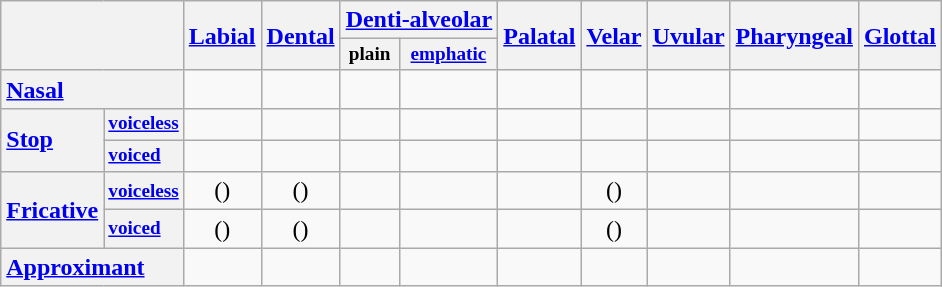<table class="wikitable" style="text-align:center">
<tr>
<th colspan="2" rowspan="2"></th>
<th rowspan="2"><a href='#'>Labial</a></th>
<th rowspan="2"><a href='#'>Dental</a></th>
<th colspan="2"><a href='#'>Denti-alveolar</a></th>
<th rowspan="2"><a href='#'>Palatal</a></th>
<th rowspan="2"><a href='#'>Velar</a></th>
<th rowspan="2"><a href='#'>Uvular</a></th>
<th rowspan="2"><a href='#'>Pharyngeal</a></th>
<th rowspan="2"><a href='#'>Glottal</a></th>
</tr>
<tr style="font-size: 80%;">
<th>plain</th>
<th><a href='#'>emphatic</a></th>
</tr>
<tr>
<th colspan="2" style="text-align: left;"><a href='#'>Nasal</a></th>
<td></td>
<td></td>
<td></td>
<td></td>
<td></td>
<td></td>
<td></td>
<td></td>
<td></td>
</tr>
<tr>
<th rowspan="2" style="text-align: left;"><a href='#'>Stop</a></th>
<th style="text-align: left; font-size: 80%;"><a href='#'>voiceless</a></th>
<td></td>
<td></td>
<td></td>
<td></td>
<td></td>
<td></td>
<td></td>
<td></td>
<td></td>
</tr>
<tr>
<th style="text-align: left; font-size: 80%;"><a href='#'>voiced</a></th>
<td></td>
<td></td>
<td></td>
<td></td>
<td></td>
<td></td>
<td></td>
<td></td>
<td></td>
</tr>
<tr>
<th rowspan="2" style="text-align: left;"><a href='#'>Fricative</a></th>
<th style="text-align: left; font-size: 80%;"><a href='#'>voiceless</a></th>
<td>()</td>
<td>()</td>
<td></td>
<td></td>
<td></td>
<td>()</td>
<td></td>
<td></td>
<td></td>
</tr>
<tr>
<th style="text-align: left; font-size: 80%;"><a href='#'>voiced</a></th>
<td>()</td>
<td>()</td>
<td></td>
<td></td>
<td></td>
<td>()</td>
<td></td>
<td></td>
<td></td>
</tr>
<tr>
<th colspan="2" style="text-align: left;"><a href='#'>Approximant</a></th>
<td></td>
<td></td>
<td></td>
<td></td>
<td></td>
<td></td>
<td></td>
<td></td>
<td></td>
</tr>
</table>
